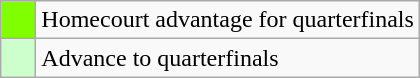<table class="wikitable">
<tr>
<td style="background:#7fff00;">    </td>
<td>Homecourt advantage for quarterfinals</td>
</tr>
<tr>
<td style="background:#ccffcc;">    </td>
<td>Advance to quarterfinals</td>
</tr>
</table>
